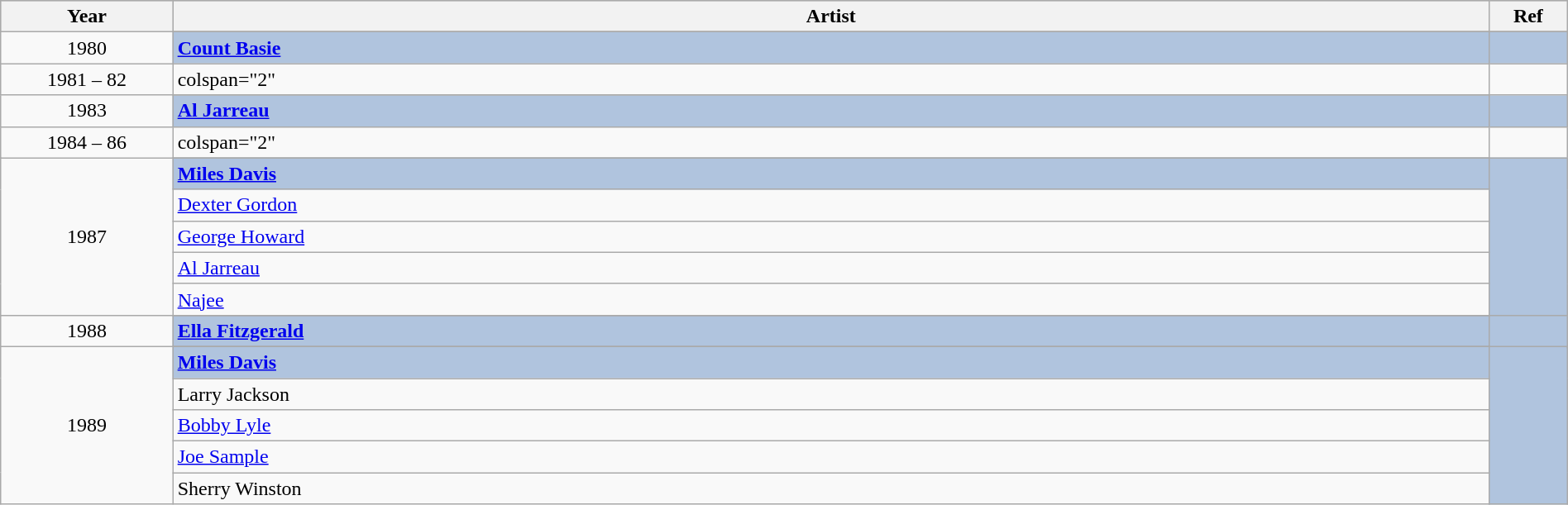<table class="wikitable" style="width:100%;">
<tr style="background:#bebebe;">
<th style="width:11%;">Year</th>
<th style="width:84%;">Artist</th>
<th style="width:5%;">Ref</th>
</tr>
<tr>
<td rowspan="2" align="center">1980</td>
</tr>
<tr style="background:#B0C4DE">
<td><strong><a href='#'>Count Basie</a></strong></td>
<td align="center"></td>
</tr>
<tr>
<td align="center">1981 – 82</td>
<td>colspan="2" </td>
</tr>
<tr>
<td rowspan="2" align="center">1983</td>
</tr>
<tr style="background:#B0C4DE">
<td><strong><a href='#'>Al Jarreau</a></strong></td>
<td align="center"></td>
</tr>
<tr>
<td align="center">1984 – 86</td>
<td>colspan="2" </td>
</tr>
<tr>
<td rowspan="6" align="center">1987</td>
</tr>
<tr style="background:#B0C4DE">
<td><strong><a href='#'>Miles Davis</a></strong></td>
<td rowspan="6" align="center"></td>
</tr>
<tr>
<td><a href='#'>Dexter Gordon</a></td>
</tr>
<tr>
<td><a href='#'>George Howard</a></td>
</tr>
<tr>
<td><a href='#'>Al Jarreau</a></td>
</tr>
<tr>
<td><a href='#'>Najee</a></td>
</tr>
<tr>
<td rowspan="2" align="center">1988</td>
</tr>
<tr style="background:#B0C4DE">
<td><strong><a href='#'>Ella Fitzgerald</a></strong></td>
<td rowspan="2" align="center"></td>
</tr>
<tr>
<td rowspan="6" align="center">1989</td>
</tr>
<tr style="background:#B0C4DE">
<td><strong><a href='#'>Miles Davis</a></strong></td>
<td rowspan="6" align="center"></td>
</tr>
<tr>
<td>Larry Jackson</td>
</tr>
<tr>
<td><a href='#'>Bobby Lyle</a></td>
</tr>
<tr>
<td><a href='#'>Joe Sample</a></td>
</tr>
<tr>
<td>Sherry Winston</td>
</tr>
</table>
